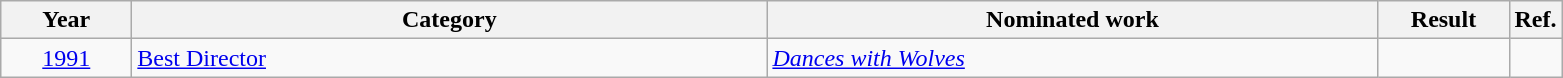<table class=wikitable>
<tr>
<th scope="col" style="width:5em;">Year</th>
<th scope="col" style="width:26em;">Category</th>
<th scope="col" style="width:25em;">Nominated work</th>
<th scope="col" style="width:5em;">Result</th>
<th>Ref.</th>
</tr>
<tr>
<td style="text-align:center;"><a href='#'>1991</a></td>
<td><a href='#'>Best Director</a></td>
<td><em><a href='#'>Dances with Wolves</a></em></td>
<td></td>
<td></td>
</tr>
</table>
